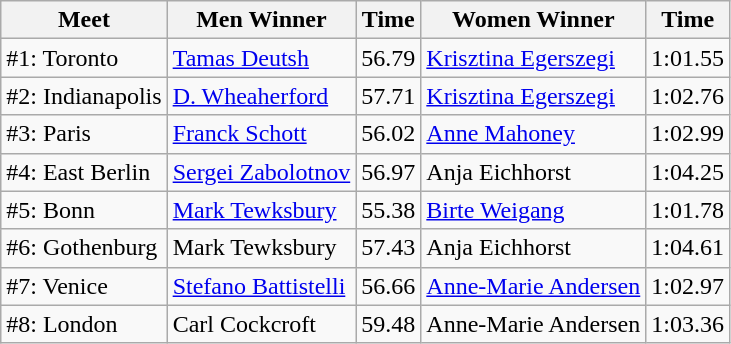<table class=wikitable>
<tr>
<th>Meet</th>
<th>Men Winner</th>
<th>Time</th>
<th>Women Winner</th>
<th>Time</th>
</tr>
<tr>
<td>#1: Toronto</td>
<td> <a href='#'>Tamas Deutsh</a></td>
<td align=center>56.79</td>
<td> <a href='#'>Krisztina Egerszegi</a></td>
<td align=center>1:01.55</td>
</tr>
<tr>
<td>#2: Indianapolis</td>
<td> <a href='#'>D. Wheaherford</a></td>
<td align=center>57.71</td>
<td> <a href='#'>Krisztina Egerszegi</a></td>
<td align=center>1:02.76</td>
</tr>
<tr>
<td>#3: Paris</td>
<td> <a href='#'>Franck Schott</a></td>
<td align=center>56.02</td>
<td> <a href='#'>Anne Mahoney</a></td>
<td align=center>1:02.99</td>
</tr>
<tr>
<td>#4: East Berlin</td>
<td> <a href='#'>Sergei Zabolotnov</a></td>
<td align=center>56.97</td>
<td> Anja Eichhorst</td>
<td align=center>1:04.25</td>
</tr>
<tr>
<td>#5: Bonn</td>
<td> <a href='#'>Mark Tewksbury</a></td>
<td align=center>55.38</td>
<td> <a href='#'>Birte Weigang</a></td>
<td align=center>1:01.78</td>
</tr>
<tr>
<td>#6: Gothenburg</td>
<td> Mark Tewksbury</td>
<td align=center>57.43</td>
<td> Anja Eichhorst</td>
<td align=center>1:04.61</td>
</tr>
<tr>
<td>#7: Venice</td>
<td> <a href='#'>Stefano Battistelli</a></td>
<td align=center>56.66</td>
<td> <a href='#'>Anne-Marie Andersen</a></td>
<td align=center>1:02.97</td>
</tr>
<tr>
<td>#8: London</td>
<td> Carl Cockcroft</td>
<td align=center>59.48</td>
<td> Anne-Marie Andersen</td>
<td align=center>1:03.36</td>
</tr>
</table>
